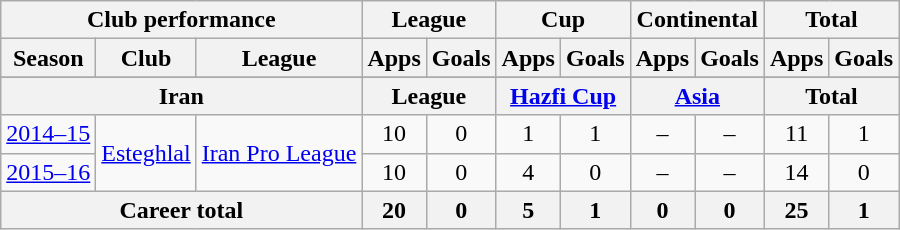<table class="wikitable" style="text-align:center">
<tr>
<th colspan=3>Club performance</th>
<th colspan=2>League</th>
<th colspan=2>Cup</th>
<th colspan=2>Continental</th>
<th colspan=2>Total</th>
</tr>
<tr>
<th>Season</th>
<th>Club</th>
<th>League</th>
<th>Apps</th>
<th>Goals</th>
<th>Apps</th>
<th>Goals</th>
<th>Apps</th>
<th>Goals</th>
<th>Apps</th>
<th>Goals</th>
</tr>
<tr>
</tr>
<tr>
<th colspan=3>Iran</th>
<th colspan=2>League</th>
<th colspan=2><a href='#'>Hazfi Cup</a></th>
<th colspan=2><a href='#'>Asia</a></th>
<th colspan=2>Total</th>
</tr>
<tr>
<td><a href='#'>2014–15</a></td>
<td rowspan="2"><a href='#'>Esteghlal</a></td>
<td rowspan="2"><a href='#'>Iran Pro League</a></td>
<td>10</td>
<td>0</td>
<td>1</td>
<td>1</td>
<td>–</td>
<td>–</td>
<td>11</td>
<td>1</td>
</tr>
<tr>
<td><a href='#'>2015–16</a></td>
<td>10</td>
<td>0</td>
<td>4</td>
<td>0</td>
<td>–</td>
<td>–</td>
<td>14</td>
<td>0</td>
</tr>
<tr>
<th colspan=3>Career total</th>
<th>20</th>
<th>0</th>
<th>5</th>
<th>1</th>
<th>0</th>
<th>0</th>
<th>25</th>
<th>1</th>
</tr>
</table>
